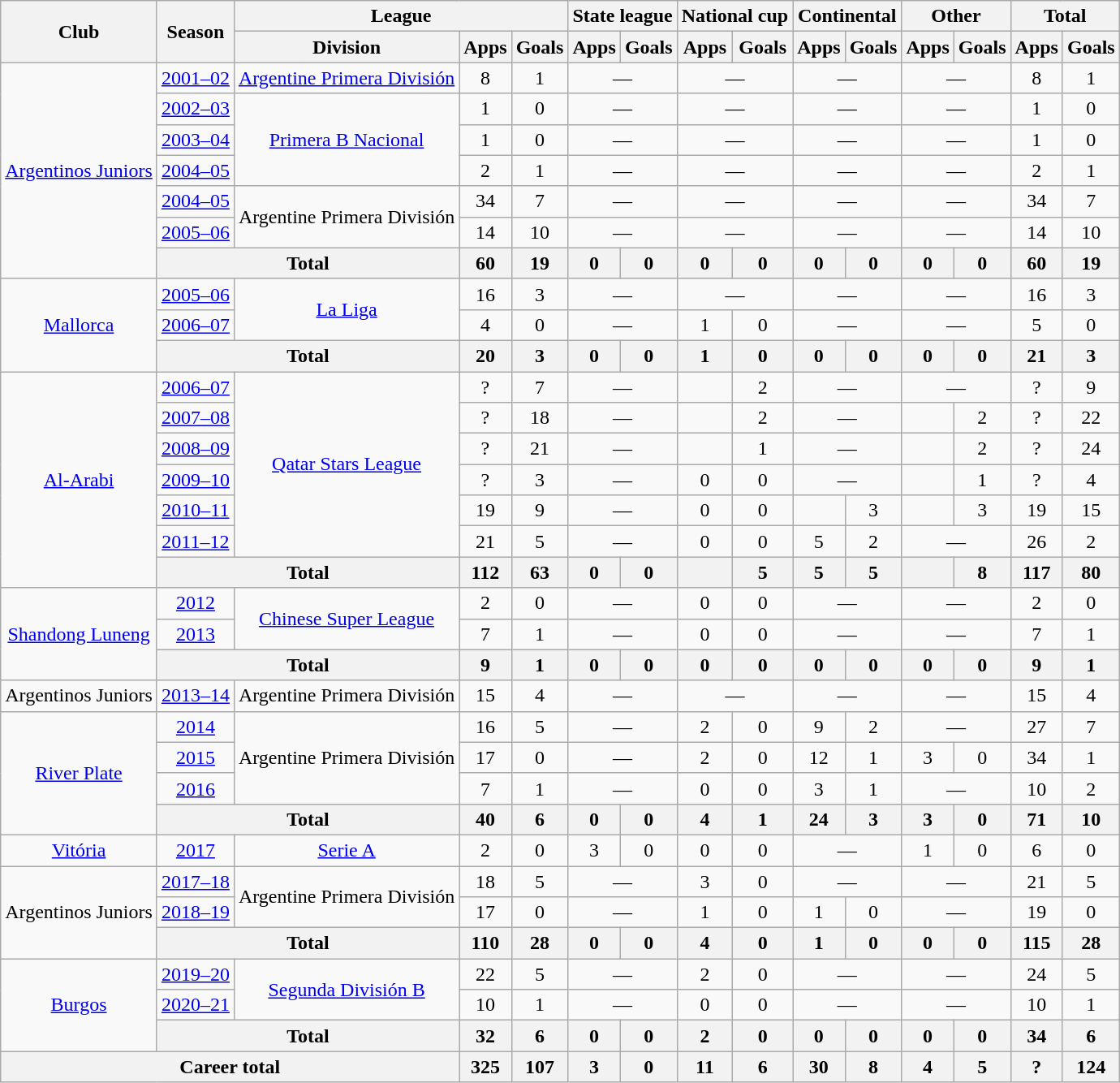<table class="wikitable" style="text-align:center">
<tr>
<th rowspan="2">Club</th>
<th rowspan="2">Season</th>
<th colspan="3">League</th>
<th colspan="2">State league</th>
<th colspan="2">National cup</th>
<th colspan="2">Continental</th>
<th colspan="2">Other</th>
<th colspan="2">Total</th>
</tr>
<tr>
<th>Division</th>
<th>Apps</th>
<th>Goals</th>
<th>Apps</th>
<th>Goals</th>
<th>Apps</th>
<th>Goals</th>
<th>Apps</th>
<th>Goals</th>
<th>Apps</th>
<th>Goals</th>
<th>Apps</th>
<th>Goals</th>
</tr>
<tr>
<td rowspan="7"><a href='#'>Argentinos Juniors</a></td>
<td><a href='#'>2001–02</a></td>
<td><a href='#'>Argentine Primera División</a></td>
<td>8</td>
<td>1</td>
<td colspan="2">—</td>
<td colspan="2">—</td>
<td colspan="2">—</td>
<td colspan="2">—</td>
<td>8</td>
<td>1</td>
</tr>
<tr>
<td><a href='#'>2002–03</a></td>
<td rowspan="3"><a href='#'>Primera B Nacional</a></td>
<td>1</td>
<td>0</td>
<td colspan="2">—</td>
<td colspan="2">—</td>
<td colspan="2">—</td>
<td colspan="2">—</td>
<td>1</td>
<td>0</td>
</tr>
<tr>
<td><a href='#'>2003–04</a></td>
<td>1</td>
<td>0</td>
<td colspan="2">—</td>
<td colspan="2">—</td>
<td colspan="2">—</td>
<td colspan="2">—</td>
<td>1</td>
<td>0</td>
</tr>
<tr>
<td><a href='#'>2004–05</a></td>
<td>2</td>
<td>1</td>
<td colspan="2">—</td>
<td colspan="2">—</td>
<td colspan="2">—</td>
<td colspan="2">—</td>
<td>2</td>
<td>1</td>
</tr>
<tr>
<td><a href='#'>2004–05</a></td>
<td rowspan="2">Argentine Primera División</td>
<td>34</td>
<td>7</td>
<td colspan="2">—</td>
<td colspan="2">—</td>
<td colspan="2">—</td>
<td colspan="2">—</td>
<td>34</td>
<td>7</td>
</tr>
<tr>
<td><a href='#'>2005–06</a></td>
<td>14</td>
<td>10</td>
<td colspan="2">—</td>
<td colspan="2">—</td>
<td colspan="2">—</td>
<td colspan="2">—</td>
<td>14</td>
<td>10</td>
</tr>
<tr>
<th colspan="2">Total</th>
<th>60</th>
<th>19</th>
<th>0</th>
<th>0</th>
<th>0</th>
<th>0</th>
<th>0</th>
<th>0</th>
<th>0</th>
<th>0</th>
<th>60</th>
<th>19</th>
</tr>
<tr>
<td rowspan="3"><a href='#'>Mallorca</a></td>
<td><a href='#'>2005–06</a></td>
<td rowspan="2"><a href='#'>La Liga</a></td>
<td>16</td>
<td>3</td>
<td colspan="2">—</td>
<td colspan="2">—</td>
<td colspan="2">—</td>
<td colspan="2">—</td>
<td>16</td>
<td>3</td>
</tr>
<tr>
<td><a href='#'>2006–07</a></td>
<td>4</td>
<td>0</td>
<td colspan="2">—</td>
<td>1</td>
<td>0</td>
<td colspan="2">—</td>
<td colspan="2">—</td>
<td>5</td>
<td>0</td>
</tr>
<tr>
<th colspan="2">Total</th>
<th>20</th>
<th>3</th>
<th>0</th>
<th>0</th>
<th>1</th>
<th>0</th>
<th>0</th>
<th>0</th>
<th>0</th>
<th>0</th>
<th>21</th>
<th>3</th>
</tr>
<tr>
<td rowspan="7"><a href='#'>Al-Arabi</a></td>
<td><a href='#'>2006–07</a></td>
<td rowspan="6"><a href='#'>Qatar Stars League</a></td>
<td>?</td>
<td>7</td>
<td colspan="2">—</td>
<td></td>
<td>2</td>
<td colspan="2">—</td>
<td colspan="2">—</td>
<td>?</td>
<td>9</td>
</tr>
<tr>
<td><a href='#'>2007–08</a></td>
<td>?</td>
<td>18</td>
<td colspan="2">—</td>
<td></td>
<td>2</td>
<td colspan="2">—</td>
<td></td>
<td>2</td>
<td>?</td>
<td>22</td>
</tr>
<tr>
<td><a href='#'>2008–09</a></td>
<td>?</td>
<td>21</td>
<td colspan="2">—</td>
<td></td>
<td>1</td>
<td colspan="2">—</td>
<td></td>
<td>2</td>
<td>?</td>
<td>24</td>
</tr>
<tr>
<td><a href='#'>2009–10</a></td>
<td>?</td>
<td>3</td>
<td colspan="2">—</td>
<td>0</td>
<td>0</td>
<td colspan="2">—</td>
<td></td>
<td>1</td>
<td>?</td>
<td>4</td>
</tr>
<tr>
<td><a href='#'>2010–11</a></td>
<td>19</td>
<td>9</td>
<td colspan="2">—</td>
<td>0</td>
<td>0</td>
<td></td>
<td>3</td>
<td></td>
<td>3</td>
<td>19</td>
<td>15</td>
</tr>
<tr>
<td><a href='#'>2011–12</a></td>
<td>21</td>
<td>5</td>
<td colspan="2">—</td>
<td>0</td>
<td>0</td>
<td>5</td>
<td>2</td>
<td colspan="2">—</td>
<td>26</td>
<td>2</td>
</tr>
<tr>
<th colspan="2">Total</th>
<th>112</th>
<th>63</th>
<th>0</th>
<th>0</th>
<th></th>
<th>5</th>
<th>5</th>
<th>5</th>
<th></th>
<th>8</th>
<th>117</th>
<th>80</th>
</tr>
<tr>
<td rowspan="3"><a href='#'>Shandong Luneng</a></td>
<td><a href='#'>2012</a></td>
<td rowspan="2"><a href='#'>Chinese Super League</a></td>
<td>2</td>
<td>0</td>
<td colspan="2">—</td>
<td>0</td>
<td>0</td>
<td colspan="2">—</td>
<td colspan="2">—</td>
<td>2</td>
<td>0</td>
</tr>
<tr>
<td><a href='#'>2013</a></td>
<td>7</td>
<td>1</td>
<td colspan="2">—</td>
<td>0</td>
<td>0</td>
<td colspan="2">—</td>
<td colspan="2">—</td>
<td>7</td>
<td>1</td>
</tr>
<tr>
<th colspan="2">Total</th>
<th>9</th>
<th>1</th>
<th>0</th>
<th>0</th>
<th>0</th>
<th>0</th>
<th>0</th>
<th>0</th>
<th>0</th>
<th>0</th>
<th>9</th>
<th>1</th>
</tr>
<tr>
<td>Argentinos Juniors</td>
<td><a href='#'>2013–14</a></td>
<td>Argentine Primera División</td>
<td>15</td>
<td>4</td>
<td colspan="2">—</td>
<td colspan="2">—</td>
<td colspan="2">—</td>
<td colspan="2">—</td>
<td>15</td>
<td>4</td>
</tr>
<tr>
<td rowspan="4"><a href='#'>River Plate</a></td>
<td><a href='#'>2014</a></td>
<td rowspan="3">Argentine Primera División</td>
<td>16</td>
<td>5</td>
<td colspan="2">—</td>
<td>2</td>
<td>0</td>
<td>9</td>
<td>2</td>
<td colspan="2">—</td>
<td>27</td>
<td>7</td>
</tr>
<tr>
<td><a href='#'>2015</a></td>
<td>17</td>
<td>0</td>
<td colspan="2">—</td>
<td>2</td>
<td>0</td>
<td>12</td>
<td>1</td>
<td>3</td>
<td>0</td>
<td>34</td>
<td>1</td>
</tr>
<tr>
<td><a href='#'>2016</a></td>
<td>7</td>
<td>1</td>
<td colspan="2">—</td>
<td>0</td>
<td>0</td>
<td>3</td>
<td>1</td>
<td colspan="2">—</td>
<td>10</td>
<td>2</td>
</tr>
<tr>
<th colspan="2">Total</th>
<th>40</th>
<th>6</th>
<th>0</th>
<th>0</th>
<th>4</th>
<th>1</th>
<th>24</th>
<th>3</th>
<th>3</th>
<th>0</th>
<th>71</th>
<th>10</th>
</tr>
<tr>
<td><a href='#'>Vitória</a></td>
<td><a href='#'>2017</a></td>
<td><a href='#'>Serie A</a></td>
<td>2</td>
<td>0</td>
<td>3</td>
<td>0</td>
<td>0</td>
<td>0</td>
<td colspan="2">—</td>
<td>1</td>
<td>0</td>
<td>6</td>
<td>0</td>
</tr>
<tr>
<td rowspan="3">Argentinos Juniors</td>
<td><a href='#'>2017–18</a></td>
<td rowspan="2">Argentine Primera División</td>
<td>18</td>
<td>5</td>
<td colspan="2">—</td>
<td>3</td>
<td>0</td>
<td colspan="2">—</td>
<td colspan="2">—</td>
<td>21</td>
<td>5</td>
</tr>
<tr>
<td><a href='#'>2018–19</a></td>
<td>17</td>
<td>0</td>
<td colspan="2">—</td>
<td>1</td>
<td>0</td>
<td>1</td>
<td>0</td>
<td colspan="2">—</td>
<td>19</td>
<td>0</td>
</tr>
<tr>
<th colspan="2">Total</th>
<th>110</th>
<th>28</th>
<th>0</th>
<th>0</th>
<th>4</th>
<th>0</th>
<th>1</th>
<th>0</th>
<th>0</th>
<th>0</th>
<th>115</th>
<th>28</th>
</tr>
<tr>
<td rowspan="3"><a href='#'>Burgos</a></td>
<td><a href='#'>2019–20</a></td>
<td rowspan="2"><a href='#'>Segunda División B</a></td>
<td>22</td>
<td>5</td>
<td colspan="2">—</td>
<td>2</td>
<td>0</td>
<td colspan="2">—</td>
<td colspan="2">—</td>
<td>24</td>
<td>5</td>
</tr>
<tr>
<td><a href='#'>2020–21</a></td>
<td>10</td>
<td>1</td>
<td colspan="2">—</td>
<td>0</td>
<td>0</td>
<td colspan="2">—</td>
<td colspan="2">—</td>
<td>10</td>
<td>1</td>
</tr>
<tr>
<th colspan="2">Total</th>
<th>32</th>
<th>6</th>
<th>0</th>
<th>0</th>
<th>2</th>
<th>0</th>
<th>0</th>
<th>0</th>
<th>0</th>
<th>0</th>
<th>34</th>
<th>6</th>
</tr>
<tr>
<th colspan="3">Career total</th>
<th>325</th>
<th>107</th>
<th>3</th>
<th>0</th>
<th>11</th>
<th>6</th>
<th>30</th>
<th>8</th>
<th>4</th>
<th>5</th>
<th>?</th>
<th>124</th>
</tr>
</table>
